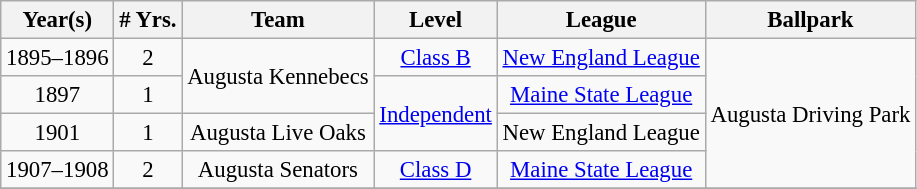<table class="wikitable" style="text-align:center; font-size: 95%;">
<tr>
<th>Year(s)</th>
<th># Yrs.</th>
<th>Team</th>
<th>Level</th>
<th>League</th>
<th>Ballpark</th>
</tr>
<tr>
<td>1895–1896</td>
<td>2</td>
<td rowspan=2>Augusta Kennebecs</td>
<td><a href='#'>Class B</a></td>
<td><a href='#'>New England League</a></td>
<td rowspan=4>Augusta Driving Park</td>
</tr>
<tr>
<td>1897</td>
<td>1</td>
<td rowspan=2><a href='#'>Independent</a></td>
<td><a href='#'>Maine State League</a></td>
</tr>
<tr>
<td>1901</td>
<td>1</td>
<td>Augusta Live Oaks</td>
<td>New England League</td>
</tr>
<tr>
<td>1907–1908</td>
<td>2</td>
<td>Augusta Senators</td>
<td><a href='#'>Class D</a></td>
<td><a href='#'>Maine State League</a></td>
</tr>
<tr>
</tr>
</table>
